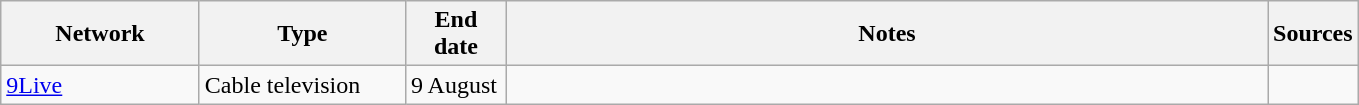<table class="wikitable">
<tr>
<th style="text-align:center; width:125px">Network</th>
<th style="text-align:center; width:130px">Type</th>
<th style="text-align:center; width:60px">End date</th>
<th style="text-align:center; width:500px">Notes</th>
<th style="text-align:center; width:30px">Sources</th>
</tr>
<tr>
<td><a href='#'>9Live</a></td>
<td>Cable television</td>
<td>9 August</td>
<td></td>
<td></td>
</tr>
</table>
